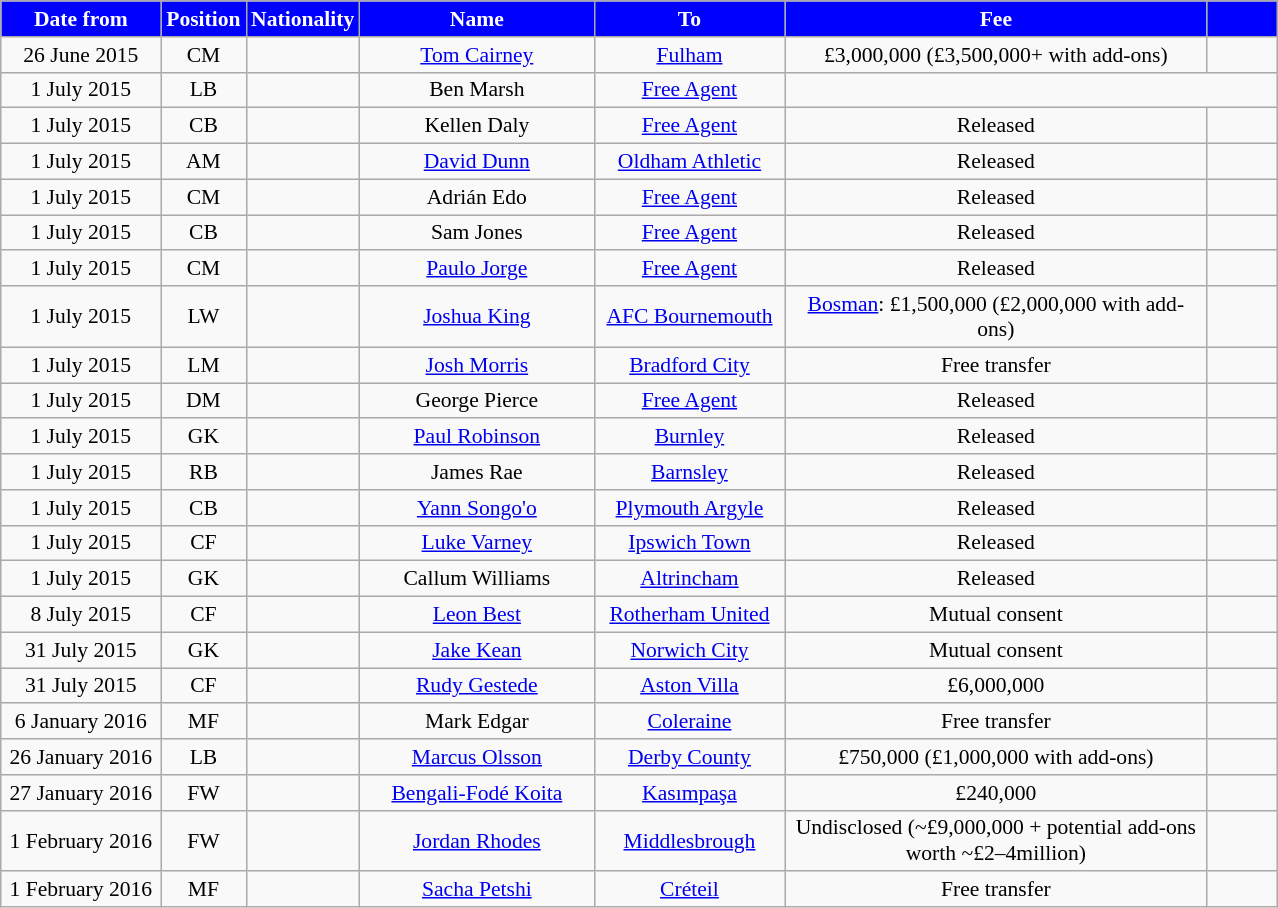<table class="wikitable"  style="text-align:center; font-size:90%; ">
<tr>
<th style="background:#0000FF; color:white; width:100px;">Date from</th>
<th style="background:#0000FF; color:white; width:50px;">Position</th>
<th style="background:#0000FF; color:white; width:50px;">Nationality</th>
<th style="background:#0000FF; color:white; width:150px;">Name</th>
<th style="background:#0000FF; color:white; width:120px;">To</th>
<th style="background:#0000FF; color:white; width:275px;">Fee</th>
<th style="background:#0000FF; color:white; width:40px;"></th>
</tr>
<tr>
<td>26 June 2015</td>
<td>CM</td>
<td></td>
<td><a href='#'>Tom Cairney</a></td>
<td><a href='#'>Fulham</a></td>
<td>£3,000,000 (£3,500,000+ with add-ons)</td>
<td></td>
</tr>
<tr>
<td>1 July 2015</td>
<td>LB</td>
<td></td>
<td>Ben Marsh</td>
<td><a href='#'>Free Agent</a></td>
</tr>
<tr>
<td>1 July 2015</td>
<td>CB</td>
<td></td>
<td>Kellen Daly</td>
<td><a href='#'>Free Agent</a></td>
<td>Released</td>
<td></td>
</tr>
<tr>
<td>1 July 2015</td>
<td>AM</td>
<td></td>
<td><a href='#'>David Dunn</a></td>
<td><a href='#'>Oldham Athletic</a> </td>
<td>Released</td>
<td></td>
</tr>
<tr>
<td>1 July 2015</td>
<td>CM</td>
<td></td>
<td>Adrián Edo</td>
<td><a href='#'>Free Agent</a></td>
<td>Released</td>
<td></td>
</tr>
<tr>
<td>1 July 2015</td>
<td>CB</td>
<td></td>
<td>Sam Jones</td>
<td><a href='#'>Free Agent</a></td>
<td>Released</td>
<td></td>
</tr>
<tr>
<td>1 July 2015</td>
<td>CM</td>
<td></td>
<td><a href='#'>Paulo Jorge</a></td>
<td><a href='#'>Free Agent</a></td>
<td>Released</td>
<td></td>
</tr>
<tr>
<td>1 July 2015</td>
<td>LW</td>
<td></td>
<td><a href='#'>Joshua King</a></td>
<td><a href='#'>AFC Bournemouth</a></td>
<td><a href='#'>Bosman</a>: £1,500,000 (£2,000,000 with add-ons)</td>
<td></td>
</tr>
<tr>
<td>1 July 2015</td>
<td>LM</td>
<td></td>
<td><a href='#'>Josh Morris</a></td>
<td><a href='#'>Bradford City</a></td>
<td>Free transfer</td>
<td></td>
</tr>
<tr>
<td>1 July 2015</td>
<td>DM</td>
<td></td>
<td>George Pierce</td>
<td><a href='#'>Free Agent</a></td>
<td>Released</td>
<td></td>
</tr>
<tr>
<td>1 July 2015</td>
<td>GK</td>
<td></td>
<td><a href='#'>Paul Robinson</a></td>
<td><a href='#'>Burnley</a> </td>
<td>Released</td>
<td></td>
</tr>
<tr>
<td>1 July 2015</td>
<td>RB</td>
<td></td>
<td>James Rae</td>
<td><a href='#'>Barnsley</a> </td>
<td>Released</td>
<td></td>
</tr>
<tr>
<td>1 July 2015</td>
<td>CB</td>
<td></td>
<td><a href='#'>Yann Songo'o</a></td>
<td><a href='#'>Plymouth Argyle</a></td>
<td>Released</td>
<td></td>
</tr>
<tr>
<td>1 July 2015</td>
<td>CF</td>
<td></td>
<td><a href='#'>Luke Varney</a></td>
<td><a href='#'>Ipswich Town</a> </td>
<td>Released</td>
<td></td>
</tr>
<tr>
<td>1 July 2015</td>
<td>GK</td>
<td></td>
<td>Callum Williams</td>
<td><a href='#'>Altrincham</a></td>
<td>Released</td>
<td></td>
</tr>
<tr>
<td>8 July 2015</td>
<td>CF</td>
<td></td>
<td><a href='#'>Leon Best</a></td>
<td><a href='#'>Rotherham United</a> </td>
<td>Mutual consent</td>
<td></td>
</tr>
<tr>
<td>31 July 2015</td>
<td>GK</td>
<td></td>
<td><a href='#'>Jake Kean</a></td>
<td><a href='#'>Norwich City</a> </td>
<td>Mutual consent</td>
<td></td>
</tr>
<tr>
<td>31 July 2015</td>
<td>CF</td>
<td></td>
<td><a href='#'>Rudy Gestede</a></td>
<td><a href='#'>Aston Villa</a></td>
<td>£6,000,000</td>
<td></td>
</tr>
<tr>
<td>6 January 2016</td>
<td>MF</td>
<td></td>
<td>Mark Edgar</td>
<td><a href='#'>Coleraine</a></td>
<td>Free transfer</td>
<td></td>
</tr>
<tr>
<td>26 January 2016</td>
<td>LB</td>
<td></td>
<td><a href='#'>Marcus Olsson</a></td>
<td><a href='#'>Derby County</a></td>
<td>£750,000 (£1,000,000 with add-ons)</td>
<td></td>
</tr>
<tr>
<td>27 January 2016</td>
<td>FW</td>
<td></td>
<td><a href='#'>Bengali-Fodé Koita</a></td>
<td><a href='#'>Kasımpaşa</a></td>
<td>£240,000</td>
<td></td>
</tr>
<tr>
<td>1 February 2016</td>
<td>FW</td>
<td></td>
<td><a href='#'>Jordan Rhodes</a></td>
<td><a href='#'>Middlesbrough</a></td>
<td>Undisclosed (~£9,000,000 + potential add-ons worth ~£2–4million)</td>
<td></td>
</tr>
<tr>
<td>1 February 2016</td>
<td>MF</td>
<td></td>
<td><a href='#'>Sacha Petshi</a></td>
<td><a href='#'>Créteil</a></td>
<td>Free transfer</td>
<td></td>
</tr>
</table>
